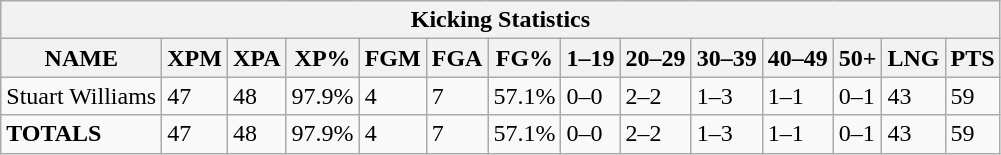<table class="wikitable sortable collapsible collapsed">
<tr>
<th colspan="16">Kicking Statistics</th>
</tr>
<tr>
<th>NAME</th>
<th>XPM</th>
<th>XPA</th>
<th>XP%</th>
<th>FGM</th>
<th>FGA</th>
<th>FG%</th>
<th>1–19</th>
<th>20–29</th>
<th>30–39</th>
<th>40–49</th>
<th>50+</th>
<th>LNG</th>
<th>PTS</th>
</tr>
<tr>
<td>Stuart Williams</td>
<td>47</td>
<td>48</td>
<td>97.9%</td>
<td>4</td>
<td>7</td>
<td>57.1%</td>
<td>0–0</td>
<td>2–2</td>
<td>1–3</td>
<td>1–1</td>
<td>0–1</td>
<td>43</td>
<td>59</td>
</tr>
<tr>
<td><strong>TOTALS</strong></td>
<td>47</td>
<td>48</td>
<td>97.9%</td>
<td>4</td>
<td>7</td>
<td>57.1%</td>
<td>0–0</td>
<td>2–2</td>
<td>1–3</td>
<td>1–1</td>
<td>0–1</td>
<td>43</td>
<td>59</td>
</tr>
</table>
